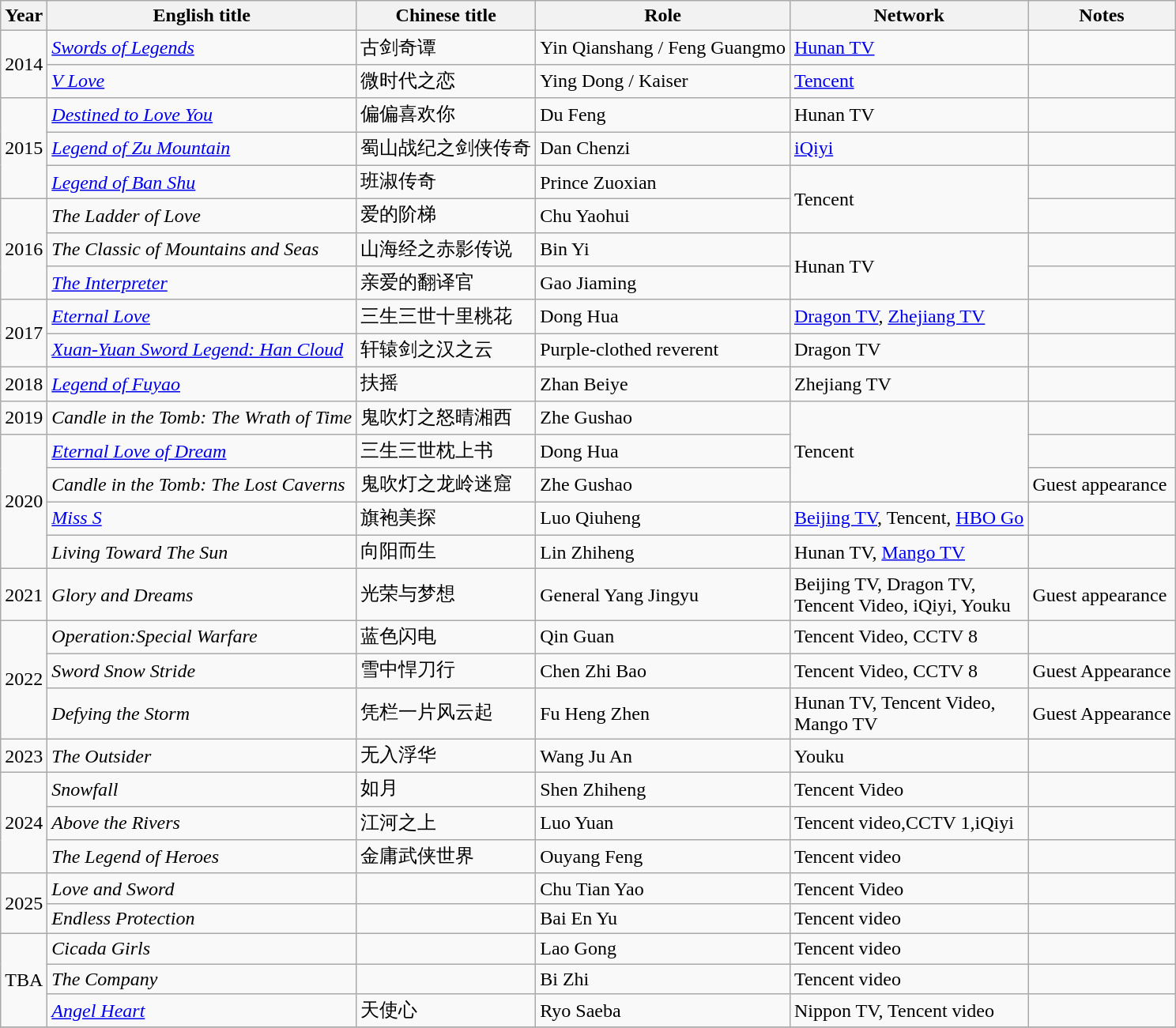<table class="wikitable sortable">
<tr>
<th>Year</th>
<th>English title</th>
<th>Chinese title</th>
<th>Role</th>
<th>Network</th>
<th class="unsortable">Notes</th>
</tr>
<tr>
<td rowspan=2>2014</td>
<td><em><a href='#'>Swords of Legends</a></em></td>
<td>古剑奇谭</td>
<td>Yin Qianshang / Feng Guangmo</td>
<td><a href='#'>Hunan TV</a></td>
<td></td>
</tr>
<tr>
<td><em><a href='#'>V Love</a></em></td>
<td>微时代之恋</td>
<td>Ying Dong / Kaiser</td>
<td><a href='#'>Tencent</a></td>
<td></td>
</tr>
<tr>
<td rowspan=3>2015</td>
<td><em><a href='#'>Destined to Love You</a></em></td>
<td>偏偏喜欢你</td>
<td>Du Feng</td>
<td>Hunan TV</td>
<td></td>
</tr>
<tr>
<td><em><a href='#'>Legend of Zu Mountain</a></em></td>
<td>蜀山战纪之剑侠传奇</td>
<td>Dan Chenzi</td>
<td><a href='#'>iQiyi</a></td>
<td></td>
</tr>
<tr>
<td><em><a href='#'>Legend of Ban Shu</a></em></td>
<td>班淑传奇</td>
<td>Prince Zuoxian</td>
<td rowspan=2>Tencent</td>
<td></td>
</tr>
<tr>
<td rowspan=3>2016</td>
<td><em>The Ladder of Love</em></td>
<td>爱的阶梯</td>
<td>Chu Yaohui</td>
<td></td>
</tr>
<tr>
<td><em>The Classic of Mountains and Seas</em></td>
<td>山海经之赤影传说</td>
<td>Bin Yi</td>
<td rowspan=2>Hunan TV</td>
<td></td>
</tr>
<tr>
<td><em><a href='#'>The Interpreter</a></em></td>
<td>亲爱的翻译官</td>
<td>Gao Jiaming</td>
<td></td>
</tr>
<tr>
<td rowspan=2>2017</td>
<td><em><a href='#'>Eternal Love</a></em></td>
<td>三生三世十里桃花</td>
<td>Dong Hua</td>
<td><a href='#'>Dragon TV</a>, <a href='#'>Zhejiang TV</a></td>
<td></td>
</tr>
<tr>
<td><em><a href='#'>Xuan-Yuan Sword Legend: Han Cloud</a></em></td>
<td>轩辕剑之汉之云</td>
<td>Purple-clothed reverent</td>
<td>Dragon TV</td>
<td></td>
</tr>
<tr>
<td>2018</td>
<td><em><a href='#'>Legend of Fuyao</a></em></td>
<td>扶摇</td>
<td>Zhan Beiye</td>
<td>Zhejiang TV</td>
<td></td>
</tr>
<tr>
<td>2019</td>
<td><em>Candle in the Tomb: The Wrath of Time</em></td>
<td>鬼吹灯之怒晴湘西</td>
<td>Zhe Gushao</td>
<td rowspan=3>Tencent</td>
<td></td>
</tr>
<tr>
<td rowspan="4">2020</td>
<td><em><a href='#'>Eternal Love of Dream</a></em></td>
<td>三生三世枕上书</td>
<td>Dong Hua</td>
<td></td>
</tr>
<tr>
<td><em>Candle in the Tomb: The Lost Caverns </em></td>
<td>鬼吹灯之龙岭迷窟</td>
<td>Zhe Gushao</td>
<td>Guest appearance</td>
</tr>
<tr>
<td><em><a href='#'>Miss S</a></em></td>
<td>旗袍美探</td>
<td>Luo Qiuheng</td>
<td><a href='#'>Beijing TV</a>, Tencent, <a href='#'>HBO Go</a></td>
<td></td>
</tr>
<tr>
<td><em>Living Toward The Sun</em></td>
<td>向阳而生</td>
<td>Lin Zhiheng</td>
<td>Hunan TV, <a href='#'>Mango TV</a></td>
<td></td>
</tr>
<tr>
<td>2021</td>
<td><em>Glory and Dreams</em></td>
<td>光荣与梦想</td>
<td>General Yang Jingyu</td>
<td>Beijing TV, Dragon TV,<br>Tencent Video, iQiyi, Youku</td>
<td>Guest appearance</td>
</tr>
<tr>
<td rowspan="3">2022</td>
<td><em>Operation:Special Warfare</em></td>
<td>蓝色闪电</td>
<td>Qin Guan</td>
<td>Tencent Video, CCTV 8</td>
<td></td>
</tr>
<tr>
<td><em>Sword Snow Stride</em></td>
<td>雪中悍刀行</td>
<td>Chen Zhi Bao</td>
<td>Tencent Video, CCTV 8</td>
<td>Guest Appearance</td>
</tr>
<tr>
<td><em>Defying the Storm</em></td>
<td>凭栏一片风云起</td>
<td>Fu Heng Zhen</td>
<td>Hunan TV, Tencent Video,<br>Mango TV</td>
<td>Guest Appearance</td>
</tr>
<tr>
<td rowspan="1">2023</td>
<td><em>The Outsider</em></td>
<td>无入浮华</td>
<td>Wang Ju An</td>
<td>Youku</td>
<td></td>
</tr>
<tr>
<td rowspan="3">2024</td>
<td><em>Snowfall</em></td>
<td>如月</td>
<td>Shen Zhiheng</td>
<td>Tencent Video</td>
<td></td>
</tr>
<tr>
<td><em>Above the Rivers</em></td>
<td>江河之上</td>
<td>Luo Yuan</td>
<td>Tencent video,CCTV 1,iQiyi</td>
<td></td>
</tr>
<tr>
<td><em>The Legend of Heroes</em></td>
<td>金庸武侠世界</td>
<td>Ouyang Feng</td>
<td>Tencent video</td>
<td></td>
</tr>
<tr>
<td rowspan="2">2025</td>
<td><em>Love and Sword</em></td>
<td></td>
<td>Chu Tian Yao</td>
<td>Tencent Video</td>
<td></td>
</tr>
<tr>
<td><em>Endless Protection</em></td>
<td></td>
<td>Bai En Yu</td>
<td>Tencent video</td>
<td></td>
</tr>
<tr>
<td rowspan="3">TBA</td>
<td><em>Cicada Girls</em></td>
<td></td>
<td>Lao Gong</td>
<td>Tencent video</td>
<td></td>
</tr>
<tr>
<td><em>The Company</em></td>
<td></td>
<td>Bi Zhi</td>
<td>Tencent video</td>
<td></td>
</tr>
<tr>
<td><em><a href='#'>Angel Heart</a></em></td>
<td>天使心</td>
<td>Ryo Saeba</td>
<td>Nippon TV, Tencent video</td>
<td></td>
</tr>
<tr>
</tr>
</table>
